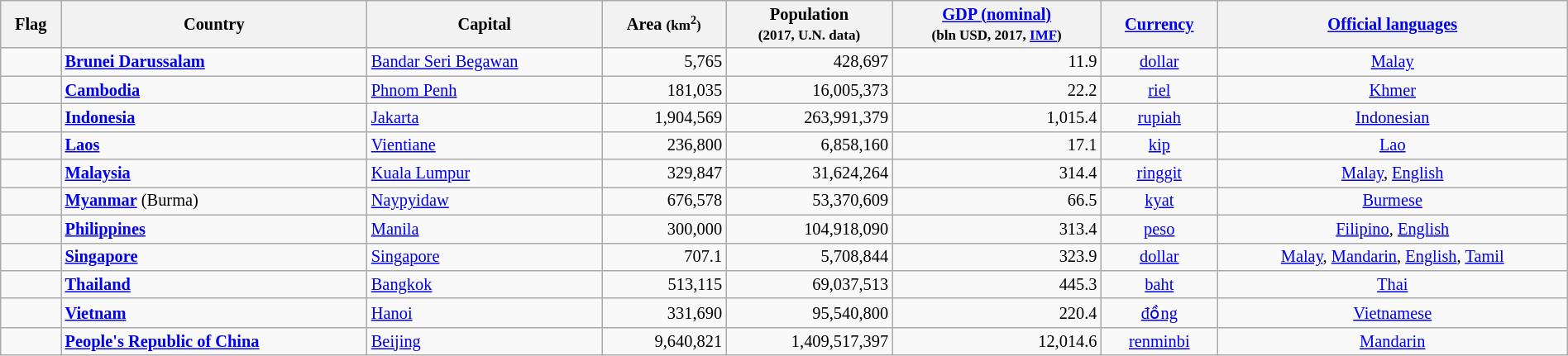<table class="wikitable sortable" width="100%" style="font-size:85%;">
<tr>
<th>Flag</th>
<th>Country</th>
<th>Capital</th>
<th>Area <small>(km<sup>2</sup>)</small></th>
<th>Population<br><small>(2017, U.N. data)</small></th>
<th><a href='#'>GDP (nominal)</a><br><small>(bln USD, 2017, <a href='#'>IMF</a>)</small></th>
<th><a href='#'>Currency</a></th>
<th><a href='#'>Official languages</a></th>
</tr>
<tr>
<td></td>
<td><strong><a href='#'>Brunei Darussalam</a></strong></td>
<td><a href='#'>Bandar Seri Begawan</a></td>
<td align=right>5,765</td>
<td align=right>428,697</td>
<td align="right">11.9</td>
<td align="center"><a href='#'>dollar</a></td>
<td align=center><a href='#'>Malay</a></td>
</tr>
<tr>
<td></td>
<td><strong><a href='#'>Cambodia</a></strong></td>
<td><a href='#'>Phnom Penh</a></td>
<td align=right>181,035</td>
<td align=right>16,005,373</td>
<td align="right">22.2</td>
<td align="center"><a href='#'>riel</a></td>
<td align=center><a href='#'>Khmer</a></td>
</tr>
<tr>
<td></td>
<td><strong><a href='#'>Indonesia</a></strong></td>
<td><a href='#'>Jakarta</a></td>
<td align=right>1,904,569</td>
<td align=right>263,991,379</td>
<td align="right">1,015.4</td>
<td align="center"><a href='#'>rupiah</a></td>
<td align=center><a href='#'>Indonesian</a></td>
</tr>
<tr>
<td></td>
<td><strong><a href='#'>Laos</a></strong></td>
<td><a href='#'>Vientiane</a></td>
<td align=right>236,800</td>
<td align=right>6,858,160</td>
<td align="right">17.1</td>
<td align="center"><a href='#'>kip</a></td>
<td align=center><a href='#'>Lao</a></td>
</tr>
<tr>
<td></td>
<td><strong><a href='#'>Malaysia</a></strong></td>
<td><a href='#'>Kuala Lumpur</a></td>
<td align=right>329,847</td>
<td align=right>31,624,264</td>
<td align="right">314.4</td>
<td align="center"><a href='#'>ringgit</a></td>
<td align=center><a href='#'>Malay</a>,  <a href='#'>English</a></td>
</tr>
<tr>
<td></td>
<td><strong><a href='#'>Myanmar</a></strong> (Burma)</td>
<td><a href='#'>Naypyidaw</a></td>
<td align=right>676,578</td>
<td align=right>53,370,609</td>
<td align="right">66.5</td>
<td align="center"><a href='#'>kyat</a></td>
<td align=center><a href='#'>Burmese</a></td>
</tr>
<tr>
<td></td>
<td><strong><a href='#'>Philippines</a></strong></td>
<td><a href='#'>Manila</a></td>
<td align=right>300,000</td>
<td align=right>104,918,090</td>
<td align="right">313.4</td>
<td align="center"><a href='#'>peso</a></td>
<td align=center><a href='#'>Filipino</a>, <a href='#'>English</a></td>
</tr>
<tr>
<td></td>
<td><strong><a href='#'>Singapore</a></strong></td>
<td><a href='#'>Singapore</a></td>
<td align=right>707.1</td>
<td align=right>5,708,844</td>
<td align="right">323.9</td>
<td align="center"><a href='#'>dollar</a></td>
<td align=center><a href='#'>Malay</a>, <a href='#'>Mandarin</a>, <a href='#'>English</a>, <a href='#'>Tamil</a></td>
</tr>
<tr>
<td></td>
<td><strong><a href='#'>Thailand</a></strong></td>
<td><a href='#'>Bangkok</a></td>
<td align=right>513,115</td>
<td align=right>69,037,513</td>
<td align="right">445.3</td>
<td align="center"><a href='#'>baht</a></td>
<td align=center><a href='#'>Thai</a></td>
</tr>
<tr>
<td></td>
<td><strong><a href='#'>Vietnam</a></strong></td>
<td><a href='#'>Hanoi</a></td>
<td align=right>331,690</td>
<td align=right>95,540,800</td>
<td align="right">220.4</td>
<td align="center"><a href='#'>đồng</a></td>
<td align=center><a href='#'>Vietnamese</a></td>
</tr>
<tr>
<td></td>
<td><strong><a href='#'>People's Republic of China</a></strong></td>
<td><a href='#'>Beijing</a></td>
<td align=right>9,640,821</td>
<td align=right>1,409,517,397</td>
<td align="right">12,014.6</td>
<td align="center"><a href='#'>renminbi</a></td>
<td align=center><a href='#'>Mandarin</a></td>
</tr>
</table>
